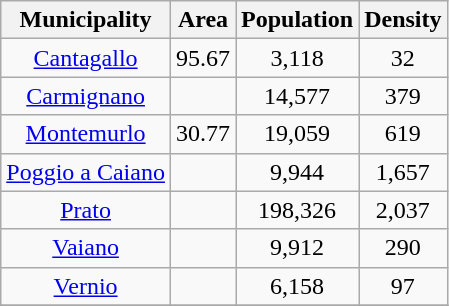<table class="wikitable" style="text-align:center;" style="font-size: 90%">
<tr>
<th>Municipality</th>
<th>Area</th>
<th>Population</th>
<th>Density</th>
</tr>
<tr>
<td><a href='#'>Cantagallo</a></td>
<td>95.67</td>
<td>3,118</td>
<td>32</td>
</tr>
<tr>
<td><a href='#'>Carmignano</a></td>
<td></td>
<td>14,577</td>
<td>379</td>
</tr>
<tr>
<td><a href='#'>Montemurlo</a></td>
<td>30.77</td>
<td>19,059</td>
<td>619</td>
</tr>
<tr>
<td><a href='#'>Poggio a Caiano</a></td>
<td></td>
<td>9,944</td>
<td>1,657</td>
</tr>
<tr>
<td><a href='#'>Prato</a></td>
<td></td>
<td>198,326</td>
<td>2,037</td>
</tr>
<tr>
<td><a href='#'>Vaiano</a></td>
<td></td>
<td>9,912</td>
<td>290</td>
</tr>
<tr>
<td><a href='#'>Vernio</a></td>
<td></td>
<td>6,158</td>
<td>97</td>
</tr>
<tr>
</tr>
</table>
